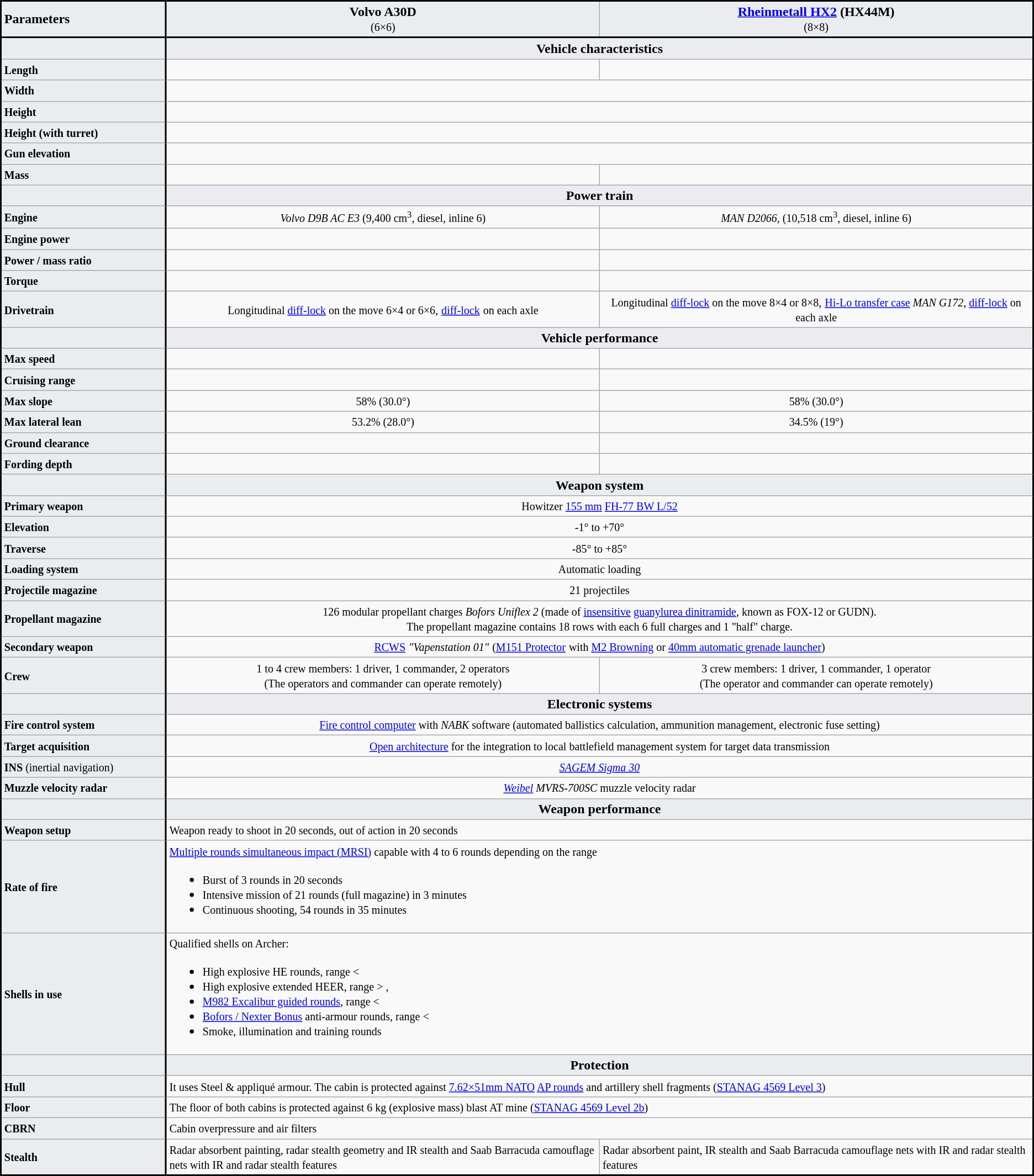<table class="wikitable">
<tr>
<td style="background:#EAECF0;border-left:solid 2px black;border-top:solid 2px black;border-bottom:solid 2px black;width: 16%;"><strong>Parameters</strong></td>
<td align="center" style="background:#EAECF0; border-left:solid 2px black;border-top:solid 2px black;border-bottom:solid 2px black;width: 42%"><strong>Volvo A30D</strong><br><small>(6×6)</small></td>
<td align="center" style="background:#EAECF0; border-right:solid 2px black;border-top:solid 2px black;border-bottom:solid 2px black;width: 42%"><a href='#'><strong>Rheinmetall HX2</strong></a> <strong>(HX44M)</strong><br><small>(8×8)</small></td>
</tr>
<tr>
<td style="background:#EAECF0;border-left:solid 2px black;border-right:solid 2px black"></td>
<td colspan="2" align="center" style="background:#EAECF0;border-right:solid 2px black"><strong>Vehicle characteristics</strong></td>
</tr>
<tr>
<td style="background:#EAECF0;border-left:solid 2px black;border-right:solid 2px black"><strong><small>Length</small></strong></td>
<td align="center"><small></small></td>
<td align="center" style="border-right:solid 2px black"><small></small></td>
</tr>
<tr>
<td style="background:#EAECF0;border-left:solid 2px black;border-right:solid 2px black"><strong><small>Width</small></strong></td>
<td colspan="2" align="center" style="border-right:solid 2px black"><small></small></td>
</tr>
<tr>
<td style="background:#EAECF0;border-left:solid 2px black;border-right:solid 2px black"><strong><small>Height</small></strong></td>
<td colspan="2" align="center" style="border-right:solid 2px black"><small></small></td>
</tr>
<tr>
<td style="background:#EAECF0;border-left:solid 2px black;border-right:solid 2px black"><strong><small>Height (with turret)</small></strong></td>
<td colspan="2" align="center" style="border-right:solid 2px black"><small></small></td>
</tr>
<tr>
<td style="background:#EAECF0;border-left:solid 2px black;border-right:solid 2px black"><strong><small>Gun elevation</small></strong></td>
<td colspan="2" align="center" style="border-right:solid 2px black"><small></small></td>
</tr>
<tr>
<td style="background:#EAECF0;border-left:solid 2px black;border-right:solid 2px black"><strong><small>Mass</small></strong></td>
<td align="center"><small></small></td>
<td align="center" style="border-right:solid 2px black"><small></small></td>
</tr>
<tr>
<td style="background:#EAECF0;border-left:solid 2px black;border-right:solid 2px black"></td>
<td colspan="2" align="center" style="background:#EAECF0;border-right:solid 2px black"><strong>Power train</strong></td>
</tr>
<tr>
<td style="background:#EAECF0;border-left:solid 2px black;border-right:solid 2px black"><strong><small>Engine</small></strong></td>
<td align="center"><small><em>Volvo D9B AC E3</em> (9,400 cm<sup>3</sup>, diesel, inline 6) </small></td>
<td align="center" style="border-right:solid 2px black"><small><em>MAN D2066</em>, (10,518 cm<sup>3</sup>, diesel, inline 6)</small></td>
</tr>
<tr>
<td style="background:#EAECF0;border-left:solid 2px black;border-right:solid 2px black"><strong><small>Engine power</small></strong></td>
<td align="center"><small></small></td>
<td align="center" style="border-right:solid 2px black"><small></small></td>
</tr>
<tr>
<td style="background:#EAECF0;border-left:solid 2px black;border-right:solid 2px black"><strong><small>Power / mass ratio</small></strong></td>
<td align="center"><small></small></td>
<td align="center" style="border-right:solid 2px black"><small></small></td>
</tr>
<tr>
<td style="background:#EAECF0;border-left:solid 2px black;border-right:solid 2px black"><strong><small>Torque</small></strong></td>
<td align="center"><small></small></td>
<td align="center" style="border-right:solid 2px black"><small></small></td>
</tr>
<tr>
<td style="background:#EAECF0;border-left:solid 2px black;border-right:solid 2px black"><strong><small>Drivetrain</small></strong></td>
<td align="center"><small>Longitudinal <a href='#'>diff-lock</a> on the move 6×4 or 6×6,</small> <a href='#'><small>diff-lock</small></a> <small>on each axle </small></td>
<td align="center" style="border-right:solid 2px black"><small>Longitudinal <a href='#'>diff-lock</a> on the move 8×4 or 8×8,</small> <small><a href='#'>Hi-Lo transfer case</a> <em>MAN G172</em>, <a href='#'>diff-lock</a> on each axle</small></td>
</tr>
<tr>
<td style="background:#EAECF0;border-left:solid 2px black;border-right:solid 2px black"></td>
<td colspan="2" align="center" style="background:#EAECF0;border-right:solid 2px black"><strong>Vehicle performance</strong></td>
</tr>
<tr>
<td style="background:#EAECF0;border-left:solid 2px black;border-right:solid 2px black"><strong><small>Max speed</small></strong></td>
<td align="center"><small> </small></td>
<td align="center" style="border-right:solid 2px black"><small></small></td>
</tr>
<tr>
<td style="background:#EAECF0;border-left:solid 2px black;border-right:solid 2px black"><strong><small>Cruising range</small></strong></td>
<td align="center"><small></small></td>
<td align="center" style="border-right:solid 2px black"><small></small></td>
</tr>
<tr>
<td style="background:#EAECF0;border-left:solid 2px black;border-right:solid 2px black"><strong><small>Max slope</small></strong></td>
<td align="center"><small>58% (30.0°)</small></td>
<td align="center" style="border-right:solid 2px black"><small>58% (30.0°)</small></td>
</tr>
<tr>
<td style="background:#EAECF0;border-left:solid 2px black;border-right:solid 2px black"><strong><small>Max lateral lean</small></strong></td>
<td align="center"><small>53.2% (28.0°)</small></td>
<td align="center" style="border-right:solid 2px black"><small>34.5% (19°)</small></td>
</tr>
<tr>
<td style="background:#EAECF0;border-left:solid 2px black;border-right:solid 2px black"><strong><small>Ground clearance</small></strong></td>
<td align="center"><small></small></td>
<td align="center" style="border-right:solid 2px black"><small></small></td>
</tr>
<tr>
<td style="background:#EAECF0;border-left:solid 2px black;border-right:solid 2px black"><strong><small>Fording depth</small></strong></td>
<td align="center"><small></small></td>
<td align="center" style="border-right:solid 2px black"><small></small></td>
</tr>
<tr>
<td style="background:#EAECF0;border-left:solid 2px black;border-right:solid 2px black"></td>
<td colspan="2" align="center" style="background:#EAECF0;border-right:solid 2px black"><strong>Weapon system</strong></td>
</tr>
<tr>
<td style="background:#EAECF0;border-left:solid 2px black;border-right:solid 2px black"><strong><small>Primary weapon</small></strong></td>
<td colspan="2" align="center" style="border-right:solid 2px black"><small>Howitzer <a href='#'>155 mm</a> <a href='#'>FH-77 BW L/52</a></small></td>
</tr>
<tr>
<td style="background:#EAECF0;border-left:solid 2px black;border-right:solid 2px black"><strong><small>Elevation</small></strong></td>
<td colspan="2" align="center" style="border-right:solid 2px black"><small>-1° to +70°</small></td>
</tr>
<tr>
<td style="background:#EAECF0;border-left:solid 2px black;border-right:solid 2px black"><strong><small>Traverse</small></strong></td>
<td colspan="2" align="center" style="border-right:solid 2px black"><small>-85° to +85°</small></td>
</tr>
<tr>
<td style="background:#EAECF0;border-left:solid 2px black;border-right:solid 2px black"><strong><small>Loading system</small></strong></td>
<td colspan="2" align="center" style="border-right:solid 2px black"><small>Automatic loading</small></td>
</tr>
<tr>
<td style="background:#EAECF0;border-left:solid 2px black;border-right:solid 2px black"><strong><small>Projectile magazine</small></strong></td>
<td colspan="2" align="center" style="border-right:solid 2px black"><small>21 projectiles</small></td>
</tr>
<tr>
<td style="background:#EAECF0;border-left:solid 2px black;border-right:solid 2px black"><strong><small>Propellant magazine</small></strong></td>
<td colspan="2" align="center" style="border-right:solid 2px black"><small>126 modular propellant charges <em>Bofors Uniflex 2</em> (made of <a href='#'>insensitive</a> <a href='#'>guanylurea dinitramide</a>, known as FOX-12 or GUDN).</small><br><small>The propellant magazine contains 18 rows with each 6 full charges and 1 "half" charge.</small></td>
</tr>
<tr>
<td style="background:#EAECF0;border-left:solid 2px black;border-right:solid 2px black"><strong><small>Secondary weapon</small></strong></td>
<td colspan="2" align="center" style="border-right:solid 2px black"><a href='#'><small>RCWS</small></a> <small><em>"Vapenstation 01"</em></small> <small>(<a href='#'>M151 Protector</a></small> <small>with <a href='#'>M2 Browning</a> or <a href='#'>40mm automatic grenade launcher</a>) </small></td>
</tr>
<tr>
<td style="background:#EAECF0;border-left:solid 2px black;border-right:solid 2px black"><strong><small>Crew</small></strong></td>
<td align="center"><small>1 to 4 crew members: 1 driver, 1 commander, 2 operators</small><br><small>(The operators and commander can operate remotely)</small></td>
<td align="center" style="border-right:solid 2px black"><small>3 crew members: 1 driver, 1 commander, 1 operator</small><br><small>(The operator and commander can operate remotely)</small></td>
</tr>
<tr>
<td style="background:#EAECF0;border-left:solid 2px black;border-right:solid 2px black"></td>
<td colspan="2" align="center" style="background:#EAECF0;border-right:solid 2px black"><strong>Electronic systems</strong></td>
</tr>
<tr>
<td style="background:#EAECF0;border-left:solid 2px black;border-right:solid 2px black"><small><strong>Fire control system</strong></small></td>
<td colspan="2" align="center" style="border-right:solid 2px black"><small><a href='#'>Fire control computer</a> with <em>NABK</em> software (automated ballistics calculation, ammunition management, electronic fuse setting)</small></td>
</tr>
<tr>
<td style="background:#EAECF0;border-left:solid 2px black;border-right:solid 2px black"><small><strong>Target acquisition</strong></small></td>
<td colspan="2" align="center" style="border-right:solid 2px black"><small><a href='#'>Open architecture</a> for the integration to local battlefield management system for target data transmission</small></td>
</tr>
<tr>
<td style="background:#EAECF0;border-left:solid 2px black;border-right:solid 2px black"><small><strong>INS</strong> (inertial navigation)</small></td>
<td colspan="2" align="center" style="border-right:solid 2px black"><small><em><a href='#'>SAGEM Sigma 30</a></em> </small></td>
</tr>
<tr>
<td style="background:#EAECF0;border-left:solid 2px black;border-right:solid 2px black"><small><strong>Muzzle velocity radar</strong></small></td>
<td colspan="2" align="center" style="border-right:solid 2px black"><small><em><a href='#'>Weibel</a> MVRS-700SC</em> muzzle velocity radar</small></td>
</tr>
<tr>
<td style="background:#EAECF0;border-left:solid 2px black;border-right:solid 2px black"></td>
<td colspan="2" align="center" style="background:#EAECF0;border-right:solid 2px black"><strong>Weapon performance</strong></td>
</tr>
<tr>
<td style="background:#EAECF0;border-left:solid 2px black;border-right:solid 2px black"><strong><small>Weapon setup</small></strong></td>
<td colspan="2" style="border-right:solid 2px black"><small>Weapon ready to shoot in 20 seconds, out of action in 20 seconds</small></td>
</tr>
<tr>
<td style="background:#EAECF0;border-left:solid 2px black;border-right:solid 2px black"><strong><small>Rate of fire</small></strong></td>
<td colspan="2" style="border-right:solid 2px black"><small><a href='#'>Multiple rounds simultaneous impact (MRSI)</a> capable with 4 to 6 rounds depending on the range</small><br><ul><li><small>Burst of 3 rounds in 20 seconds</small></li><li><small>Intensive mission of 21 rounds (full magazine) in 3 minutes</small></li><li><small>Continuous shooting, 54 rounds in 35 minutes</small></li></ul></td>
</tr>
<tr>
<td style="background:#EAECF0;border-left:solid 2px black;border-right:solid 2px black"><strong><small>Shells in use</small></strong></td>
<td colspan="2" style="border-right:solid 2px black"><small>Qualified shells on Archer:</small><br><ul><li><small>High explosive HE rounds, range < </small></li><li><small>High explosive extended HEER, range > ,</small></li><li><small><a href='#'>M982 Excalibur guided rounds</a>, range < </small></li><li><small><a href='#'>Bofors / Nexter Bonus</a> anti-armour rounds, range < </small></li><li><small>Smoke, illumination and training rounds</small></li></ul></td>
</tr>
<tr>
<td style="background:#EAECF0;border-left:solid 2px black;border-right:solid 2px black"></td>
<td colspan="2" align="center" style="background:#EAECF0;border-right:solid 2px black"><strong>Protection </strong></td>
</tr>
<tr>
<td style="background:#EAECF0;border-left:solid 2px black;border-right:solid 2px black"><strong><small>Hull</small></strong></td>
<td colspan="2" style="border-right:solid 2px black"><small>It uses Steel & appliqué armour. The cabin is protected against <a href='#'>7.62×51mm NATO</a> <a href='#'>AP rounds</a> and artillery shell fragments (<a href='#'>STANAG 4569 Level 3</a>)</small></td>
</tr>
<tr>
<td style="background:#EAECF0;border-left:solid 2px black;border-right:solid 2px black"><strong><small>Floor</small></strong></td>
<td colspan="2" style="border-right:solid 2px black"><small>The floor of both cabins is protected against 6 kg (explosive mass) blast AT mine (<a href='#'>STANAG 4569 Level 2b</a>)</small></td>
</tr>
<tr>
<td style="background:#EAECF0;border-left:solid 2px black;border-right:solid 2px black"><strong><small>CBRN</small></strong></td>
<td colspan="2" style="border-right:solid 2px black"><small>Cabin overpressure and air filters</small></td>
</tr>
<tr>
<td style="background:#EAECF0;border-left:solid 2px black;border-bottom:solid 2px black"><strong><small>Stealth</small></strong></td>
<td style="border-left:solid 2px black;border-bottom:solid 2px black"><small>Radar absorbent painting, radar stealth geometry and IR stealth and Saab Barracuda camouflage nets with IR and radar stealth features</small></td>
<td style="border-bottom:solid 2px black;border-right:solid 2px black"><small>Radar absorbent paint, IR stealth and Saab Barracuda camouflage nets with IR and radar stealth features </small></td>
</tr>
</table>
